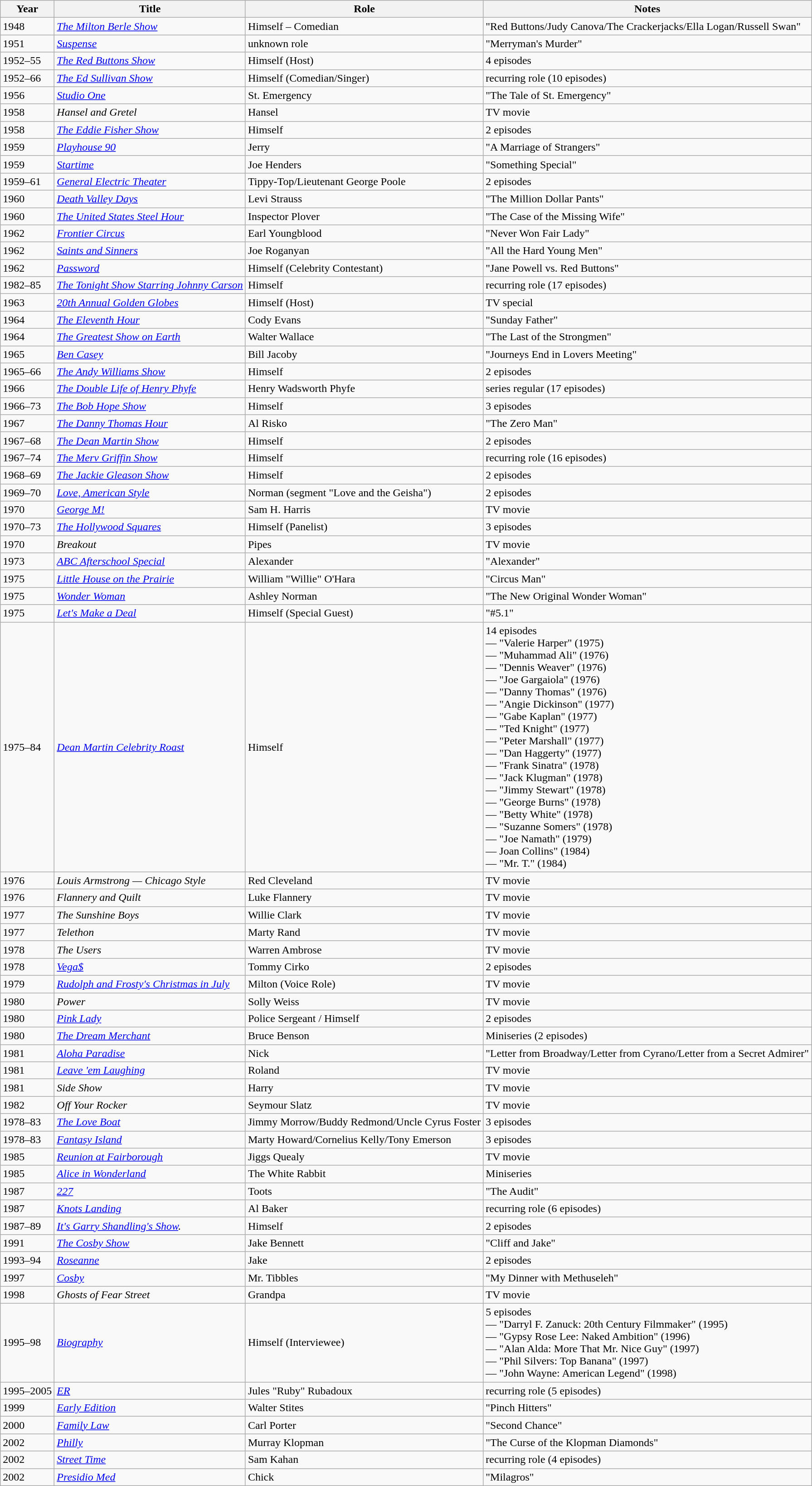<table class="wikitable">
<tr>
<th>Year</th>
<th>Title</th>
<th>Role</th>
<th>Notes</th>
</tr>
<tr>
<td>1948</td>
<td><em><a href='#'>The Milton Berle Show</a></em></td>
<td>Himself – Comedian</td>
<td>"Red Buttons/Judy Canova/The Crackerjacks/Ella Logan/Russell Swan"</td>
</tr>
<tr>
<td>1951</td>
<td><em><a href='#'>Suspense</a></em></td>
<td>unknown role</td>
<td>"Merryman's Murder"</td>
</tr>
<tr>
<td>1952–55</td>
<td><em><a href='#'>The Red Buttons Show</a></em></td>
<td>Himself (Host)</td>
<td>4 episodes</td>
</tr>
<tr>
<td>1952–66</td>
<td><em><a href='#'>The Ed Sullivan Show</a></em></td>
<td>Himself (Comedian/Singer)</td>
<td>recurring role (10 episodes)</td>
</tr>
<tr>
<td>1956</td>
<td><em><a href='#'>Studio One</a></em></td>
<td>St. Emergency</td>
<td>"The Tale of St. Emergency"</td>
</tr>
<tr>
<td>1958</td>
<td><em>Hansel and Gretel</em></td>
<td>Hansel</td>
<td>TV movie</td>
</tr>
<tr>
<td>1958</td>
<td><em><a href='#'>The Eddie Fisher Show</a></em></td>
<td>Himself</td>
<td>2 episodes</td>
</tr>
<tr>
<td>1959</td>
<td><em><a href='#'>Playhouse 90</a></em></td>
<td>Jerry</td>
<td>"A Marriage of Strangers"</td>
</tr>
<tr>
<td>1959</td>
<td><em><a href='#'>Startime</a></em></td>
<td>Joe Henders</td>
<td>"Something Special"</td>
</tr>
<tr>
<td>1959–61</td>
<td><em><a href='#'>General Electric Theater</a></em></td>
<td>Tippy-Top/Lieutenant George Poole</td>
<td>2 episodes</td>
</tr>
<tr>
<td>1960</td>
<td><em><a href='#'>Death Valley Days</a></em></td>
<td>Levi Strauss</td>
<td>"The Million Dollar Pants"</td>
</tr>
<tr>
<td>1960</td>
<td><em><a href='#'>The United States Steel Hour</a></em></td>
<td>Inspector Plover</td>
<td>"The Case of the Missing Wife"</td>
</tr>
<tr>
<td>1962</td>
<td><em><a href='#'>Frontier Circus</a></em></td>
<td>Earl Youngblood</td>
<td>"Never Won Fair Lady"</td>
</tr>
<tr>
<td>1962</td>
<td><em><a href='#'>Saints and Sinners</a></em></td>
<td>Joe Roganyan</td>
<td>"All the Hard Young Men"</td>
</tr>
<tr>
<td>1962</td>
<td><em><a href='#'>Password</a></em></td>
<td>Himself (Celebrity Contestant)</td>
<td>"Jane Powell vs. Red Buttons"</td>
</tr>
<tr>
<td>1982–85</td>
<td><em><a href='#'>The Tonight Show Starring Johnny Carson</a></em></td>
<td>Himself</td>
<td>recurring role (17 episodes)</td>
</tr>
<tr>
<td>1963</td>
<td><em><a href='#'>20th Annual Golden Globes</a></em></td>
<td>Himself (Host)</td>
<td>TV special</td>
</tr>
<tr>
<td>1964</td>
<td><em><a href='#'>The Eleventh Hour</a></em></td>
<td>Cody Evans</td>
<td>"Sunday Father"</td>
</tr>
<tr>
<td>1964</td>
<td><em><a href='#'>The Greatest Show on Earth</a></em></td>
<td>Walter Wallace</td>
<td>"The Last of the Strongmen"</td>
</tr>
<tr>
<td>1965</td>
<td><em><a href='#'>Ben Casey</a></em></td>
<td>Bill Jacoby</td>
<td>"Journeys End in Lovers Meeting"</td>
</tr>
<tr>
<td>1965–66</td>
<td><em><a href='#'>The Andy Williams Show</a></em></td>
<td>Himself</td>
<td>2 episodes</td>
</tr>
<tr>
<td>1966</td>
<td><em><a href='#'>The Double Life of Henry Phyfe</a></em></td>
<td>Henry Wadsworth Phyfe</td>
<td>series regular (17 episodes)</td>
</tr>
<tr>
<td>1966–73</td>
<td><em><a href='#'>The Bob Hope Show</a></em></td>
<td>Himself</td>
<td>3 episodes</td>
</tr>
<tr>
<td>1967</td>
<td><em><a href='#'>The Danny Thomas Hour</a></em></td>
<td>Al Risko</td>
<td>"The Zero Man"</td>
</tr>
<tr>
<td>1967–68</td>
<td><em><a href='#'>The Dean Martin Show</a></em></td>
<td>Himself</td>
<td>2 episodes</td>
</tr>
<tr>
<td>1967–74</td>
<td><em><a href='#'>The Merv Griffin Show</a></em></td>
<td>Himself</td>
<td>recurring role (16 episodes)</td>
</tr>
<tr>
<td>1968–69</td>
<td><em><a href='#'>The Jackie Gleason Show</a></em></td>
<td>Himself</td>
<td>2 episodes</td>
</tr>
<tr>
<td>1969–70</td>
<td><em><a href='#'>Love, American Style</a></em></td>
<td>Norman (segment "Love and the Geisha")</td>
<td>2 episodes</td>
</tr>
<tr>
<td>1970</td>
<td><em><a href='#'>George M!</a></em></td>
<td>Sam H. Harris</td>
<td>TV movie</td>
</tr>
<tr>
<td>1970–73</td>
<td><em><a href='#'>The Hollywood Squares</a></em></td>
<td>Himself (Panelist)</td>
<td>3 episodes</td>
</tr>
<tr>
<td>1970</td>
<td><em>Breakout</em></td>
<td>Pipes</td>
<td>TV movie</td>
</tr>
<tr>
<td>1973</td>
<td><em><a href='#'>ABC Afterschool Special</a></em></td>
<td>Alexander</td>
<td>"Alexander"</td>
</tr>
<tr>
<td>1975</td>
<td><em><a href='#'>Little House on the Prairie</a></em></td>
<td>William "Willie" O'Hara</td>
<td>"Circus Man"</td>
</tr>
<tr>
<td>1975</td>
<td><em><a href='#'>Wonder Woman</a></em></td>
<td>Ashley Norman</td>
<td>"The New Original Wonder Woman"</td>
</tr>
<tr>
<td>1975</td>
<td><em><a href='#'>Let's Make a Deal</a></em></td>
<td>Himself (Special Guest)</td>
<td>"#5.1"</td>
</tr>
<tr>
<td>1975–84</td>
<td><em><a href='#'>Dean Martin Celebrity Roast</a></em></td>
<td>Himself</td>
<td>14 episodes<br>— "Valerie Harper" (1975)<br>— "Muhammad Ali" (1976)<br>— "Dennis Weaver" (1976)<br>— "Joe Gargaiola" (1976)<br>— "Danny Thomas" (1976)<br>— "Angie Dickinson" (1977)<br>— "Gabe Kaplan" (1977)<br>— "Ted Knight" (1977)<br>— "Peter Marshall" (1977)<br>— "Dan Haggerty" (1977)<br>— "Frank Sinatra" (1978)<br>— "Jack Klugman" (1978)<br>— "Jimmy Stewart" (1978)<br>— "George Burns" (1978)<br>— "Betty White" (1978)<br>— "Suzanne Somers" (1978)<br>— "Joe Namath" (1979)<br>— Joan Collins" (1984)<br>— "Mr. T." (1984)</td>
</tr>
<tr>
<td>1976</td>
<td><em>Louis Armstrong — Chicago Style</em></td>
<td>Red Cleveland</td>
<td>TV movie</td>
</tr>
<tr>
<td>1976</td>
<td><em>Flannery and Quilt</em></td>
<td>Luke Flannery</td>
<td>TV movie</td>
</tr>
<tr>
<td>1977</td>
<td><em>The Sunshine Boys</em></td>
<td>Willie Clark</td>
<td>TV movie</td>
</tr>
<tr>
<td>1977</td>
<td><em>Telethon</em></td>
<td>Marty Rand</td>
<td>TV movie</td>
</tr>
<tr>
<td>1978</td>
<td><em>The Users</em></td>
<td>Warren Ambrose</td>
<td>TV movie</td>
</tr>
<tr>
<td>1978</td>
<td><em><a href='#'>Vega$</a></em></td>
<td>Tommy Cirko</td>
<td>2 episodes</td>
</tr>
<tr>
<td>1979</td>
<td><em><a href='#'>Rudolph and Frosty's Christmas in July</a></em></td>
<td>Milton (Voice Role)</td>
<td>TV movie</td>
</tr>
<tr>
<td>1980</td>
<td><em>Power</em></td>
<td>Solly Weiss</td>
<td>TV movie</td>
</tr>
<tr>
<td>1980</td>
<td><em><a href='#'>Pink Lady</a></em></td>
<td>Police Sergeant / Himself</td>
<td>2 episodes</td>
</tr>
<tr>
<td>1980</td>
<td><em><a href='#'>The Dream Merchant</a></em></td>
<td>Bruce Benson</td>
<td>Miniseries (2 episodes)</td>
</tr>
<tr>
<td>1981</td>
<td><em><a href='#'>Aloha Paradise</a></em></td>
<td>Nick</td>
<td>"Letter from Broadway/Letter from Cyrano/Letter from a Secret Admirer"</td>
</tr>
<tr>
<td>1981</td>
<td><em><a href='#'>Leave 'em Laughing</a></em></td>
<td>Roland</td>
<td>TV movie</td>
</tr>
<tr>
<td>1981</td>
<td><em>Side Show</em></td>
<td>Harry</td>
<td>TV movie</td>
</tr>
<tr>
<td>1982</td>
<td><em>Off Your Rocker</em></td>
<td>Seymour Slatz</td>
<td>TV movie</td>
</tr>
<tr>
<td>1978–83</td>
<td><em><a href='#'>The Love Boat</a></em></td>
<td>Jimmy Morrow/Buddy Redmond/Uncle Cyrus Foster</td>
<td>3 episodes</td>
</tr>
<tr>
<td>1978–83</td>
<td><em><a href='#'>Fantasy Island</a></em></td>
<td>Marty Howard/Cornelius Kelly/Tony Emerson</td>
<td>3 episodes</td>
</tr>
<tr>
<td>1985</td>
<td><em><a href='#'>Reunion at Fairborough</a></em></td>
<td>Jiggs Quealy</td>
<td>TV movie</td>
</tr>
<tr>
<td>1985</td>
<td><em><a href='#'>Alice in Wonderland</a></em></td>
<td>The White Rabbit</td>
<td>Miniseries</td>
</tr>
<tr>
<td>1987</td>
<td><em><a href='#'>227</a></em></td>
<td>Toots</td>
<td>"The Audit"</td>
</tr>
<tr>
<td>1987</td>
<td><em><a href='#'>Knots Landing</a></em></td>
<td>Al Baker</td>
<td>recurring role (6 episodes)</td>
</tr>
<tr>
<td>1987–89</td>
<td><em><a href='#'>It's Garry Shandling's Show</a>.</em></td>
<td>Himself</td>
<td>2 episodes</td>
</tr>
<tr>
<td>1991</td>
<td><em><a href='#'>The Cosby Show</a></em></td>
<td>Jake Bennett</td>
<td>"Cliff and Jake"</td>
</tr>
<tr>
<td>1993–94</td>
<td><em><a href='#'>Roseanne</a></em></td>
<td>Jake</td>
<td>2 episodes</td>
</tr>
<tr>
<td>1997</td>
<td><em><a href='#'>Cosby</a></em></td>
<td>Mr. Tibbles</td>
<td>"My Dinner with Methuseleh"</td>
</tr>
<tr>
<td>1998</td>
<td><em>Ghosts of Fear Street</em></td>
<td>Grandpa</td>
<td>TV movie</td>
</tr>
<tr>
<td>1995–98</td>
<td><em><a href='#'>Biography</a></em></td>
<td>Himself (Interviewee)</td>
<td>5 episodes<br>— "Darryl F. Zanuck: 20th Century Filmmaker" (1995)<br>— "Gypsy Rose Lee: Naked Ambition" (1996)<br>— "Alan Alda: More That Mr. Nice Guy" (1997)<br>— "Phil Silvers: Top Banana" (1997)<br>— "John Wayne: American Legend" (1998)</td>
</tr>
<tr>
<td>1995–2005</td>
<td><em><a href='#'>ER</a></em></td>
<td>Jules "Ruby" Rubadoux</td>
<td>recurring role (5 episodes)</td>
</tr>
<tr>
<td>1999</td>
<td><em><a href='#'>Early Edition</a></em></td>
<td>Walter Stites</td>
<td>"Pinch Hitters"</td>
</tr>
<tr>
<td>2000</td>
<td><em><a href='#'>Family Law</a></em></td>
<td>Carl Porter</td>
<td>"Second Chance"</td>
</tr>
<tr>
<td>2002</td>
<td><em><a href='#'>Philly</a></em></td>
<td>Murray Klopman</td>
<td>"The Curse of the Klopman Diamonds"</td>
</tr>
<tr>
<td>2002</td>
<td><em><a href='#'>Street Time</a></em></td>
<td>Sam Kahan</td>
<td>recurring role (4 episodes)</td>
</tr>
<tr>
<td>2002</td>
<td><em><a href='#'>Presidio Med</a></em></td>
<td>Chick</td>
<td>"Milagros"</td>
</tr>
</table>
